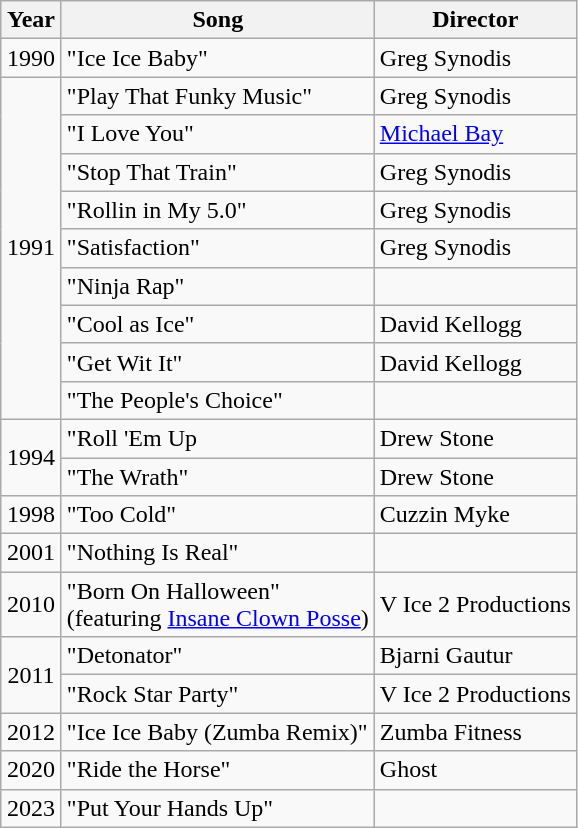<table class="wikitable">
<tr>
<th width="33">Year</th>
<th>Song</th>
<th>Director</th>
</tr>
<tr>
<td align="center">1990</td>
<td>"Ice Ice Baby"</td>
<td>Greg Synodis</td>
</tr>
<tr>
<td align="center" rowspan="9">1991</td>
<td>"Play That Funky Music"</td>
<td>Greg Synodis</td>
</tr>
<tr>
<td>"I Love You"</td>
<td><a href='#'>Michael Bay</a></td>
</tr>
<tr>
<td>"Stop That Train"</td>
<td>Greg Synodis</td>
</tr>
<tr>
<td>"Rollin in My 5.0"</td>
<td>Greg Synodis</td>
</tr>
<tr>
<td>"Satisfaction"</td>
<td>Greg Synodis</td>
</tr>
<tr>
<td>"Ninja Rap"</td>
<td></td>
</tr>
<tr>
<td>"Cool as Ice"</td>
<td>David Kellogg</td>
</tr>
<tr>
<td>"Get Wit It"</td>
<td>David Kellogg</td>
</tr>
<tr>
<td>"The People's Choice"</td>
<td></td>
</tr>
<tr>
<td align="center" rowspan="2">1994</td>
<td>"Roll 'Em Up</td>
<td>Drew Stone</td>
</tr>
<tr>
<td>"The Wrath"</td>
<td>Drew Stone</td>
</tr>
<tr>
<td align="center">1998</td>
<td>"Too Cold"</td>
<td>Cuzzin Myke</td>
</tr>
<tr>
<td align="center">2001</td>
<td>"Nothing Is Real"</td>
<td></td>
</tr>
<tr>
<td align="center">2010</td>
<td>"Born On Halloween" <br><span>(featuring <a href='#'>Insane Clown Posse</a>)</span></td>
<td>V Ice 2 Productions</td>
</tr>
<tr>
<td align="center" rowspan="2">2011</td>
<td>"Detonator"</td>
<td>Bjarni Gautur</td>
</tr>
<tr>
<td>"Rock Star Party"</td>
<td>V Ice 2 Productions</td>
</tr>
<tr>
<td align="center">2012</td>
<td>"Ice Ice Baby (Zumba Remix)"</td>
<td>Zumba Fitness</td>
</tr>
<tr>
<td align="center">2020</td>
<td>"Ride the Horse"</td>
<td>Ghost</td>
</tr>
<tr>
<td align="center">2023</td>
<td>"Put Your Hands Up"</td>
<td></td>
</tr>
</table>
